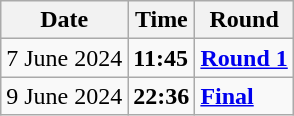<table class="wikitable">
<tr>
<th>Date</th>
<th>Time</th>
<th>Round</th>
</tr>
<tr>
<td>7 June 2024</td>
<td><strong>11:45</strong></td>
<td><strong><a href='#'>Round 1</a></strong></td>
</tr>
<tr>
<td>9 June 2024</td>
<td><strong>22:36</strong></td>
<td><strong><a href='#'>Final</a></strong></td>
</tr>
</table>
